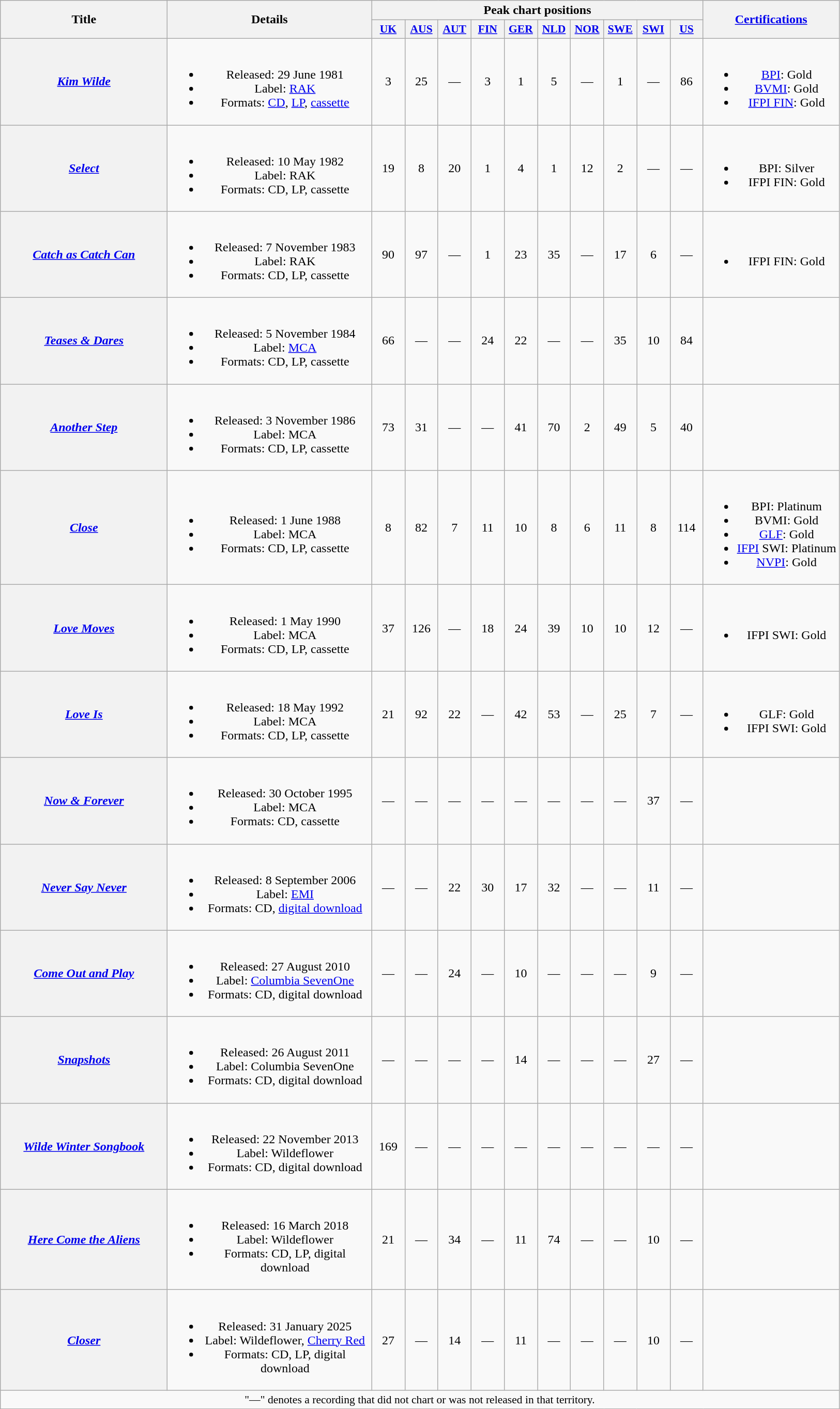<table class="wikitable plainrowheaders" style="text-align:center;">
<tr>
<th scope="col" rowspan="2" style="width:13em;">Title</th>
<th scope="col" rowspan="2" style="width:16em;">Details</th>
<th scope="col" colspan="10">Peak chart positions</th>
<th scope="col" rowspan="2"><a href='#'>Certifications</a></th>
</tr>
<tr>
<th scope="col" style="width:2.5em;font-size:90%;"><a href='#'>UK</a><br></th>
<th scope="col" style="width:2.5em;font-size:90%;"><a href='#'>AUS</a><br></th>
<th scope="col" style="width:2.5em;font-size:90%;"><a href='#'>AUT</a><br></th>
<th scope="col" style="width:2.5em;font-size:90%;"><a href='#'>FIN</a><br></th>
<th scope="col" style="width:2.5em;font-size:90%;"><a href='#'>GER</a><br></th>
<th scope="col" style="width:2.5em;font-size:90%;"><a href='#'>NLD</a><br></th>
<th scope="col" style="width:2.5em;font-size:90%;"><a href='#'>NOR</a><br></th>
<th scope="col" style="width:2.5em;font-size:90%;"><a href='#'>SWE</a><br></th>
<th scope="col" style="width:2.5em;font-size:90%;"><a href='#'>SWI</a><br></th>
<th scope="col" style="width:2.5em;font-size:90%;"><a href='#'>US</a><br></th>
</tr>
<tr>
<th scope="row"><em><a href='#'>Kim Wilde</a></em></th>
<td><br><ul><li>Released: 29 June 1981</li><li>Label: <a href='#'>RAK</a></li><li>Formats: <a href='#'>CD</a>, <a href='#'>LP</a>, <a href='#'>cassette</a></li></ul></td>
<td>3</td>
<td>25</td>
<td>—</td>
<td>3</td>
<td>1</td>
<td>5</td>
<td>—</td>
<td>1</td>
<td>—</td>
<td>86</td>
<td><br><ul><li><a href='#'>BPI</a>: Gold</li><li><a href='#'>BVMI</a>: Gold</li><li><a href='#'>IFPI FIN</a>: Gold</li></ul></td>
</tr>
<tr>
<th scope="row"><em><a href='#'>Select</a></em></th>
<td><br><ul><li>Released: 10 May 1982</li><li>Label: RAK</li><li>Formats: CD, LP, cassette</li></ul></td>
<td>19</td>
<td>8</td>
<td>20</td>
<td>1</td>
<td>4</td>
<td>1</td>
<td>12</td>
<td>2</td>
<td>—</td>
<td>—</td>
<td><br><ul><li>BPI: Silver</li><li>IFPI FIN: Gold</li></ul></td>
</tr>
<tr>
<th scope="row"><em><a href='#'>Catch as Catch Can</a></em></th>
<td><br><ul><li>Released: 7 November 1983</li><li>Label: RAK</li><li>Formats: CD, LP, cassette</li></ul></td>
<td>90</td>
<td>97</td>
<td>—</td>
<td>1</td>
<td>23</td>
<td>35</td>
<td>—</td>
<td>17</td>
<td>6</td>
<td>—</td>
<td><br><ul><li>IFPI FIN: Gold</li></ul></td>
</tr>
<tr>
<th scope="row"><em><a href='#'>Teases & Dares</a></em></th>
<td><br><ul><li>Released: 5 November 1984</li><li>Label: <a href='#'>MCA</a></li><li>Formats: CD, LP, cassette</li></ul></td>
<td>66</td>
<td>—</td>
<td>—</td>
<td>24</td>
<td>22</td>
<td>—</td>
<td>—</td>
<td>35</td>
<td>10</td>
<td>84</td>
<td></td>
</tr>
<tr>
<th scope="row"><em><a href='#'>Another Step</a></em></th>
<td><br><ul><li>Released: 3 November 1986</li><li>Label: MCA</li><li>Formats: CD, LP, cassette</li></ul></td>
<td>73</td>
<td>31</td>
<td>—</td>
<td>—</td>
<td>41</td>
<td>70</td>
<td>2</td>
<td>49</td>
<td>5</td>
<td>40</td>
<td></td>
</tr>
<tr>
<th scope="row"><em><a href='#'>Close</a></em></th>
<td><br><ul><li>Released: 1 June 1988</li><li>Label: MCA</li><li>Formats: CD, LP, cassette</li></ul></td>
<td>8</td>
<td>82</td>
<td>7</td>
<td>11</td>
<td>10</td>
<td>8</td>
<td>6</td>
<td>11</td>
<td>8</td>
<td>114</td>
<td><br><ul><li>BPI: Platinum</li><li>BVMI: Gold</li><li><a href='#'>GLF</a>: Gold</li><li><a href='#'>IFPI</a> SWI: Platinum</li><li><a href='#'>NVPI</a>: Gold</li></ul></td>
</tr>
<tr>
<th scope="row"><em><a href='#'>Love Moves</a></em></th>
<td><br><ul><li>Released: 1 May 1990</li><li>Label: MCA</li><li>Formats: CD, LP, cassette</li></ul></td>
<td>37</td>
<td>126</td>
<td>—</td>
<td>18</td>
<td>24</td>
<td>39</td>
<td>10</td>
<td>10</td>
<td>12</td>
<td>—</td>
<td><br><ul><li>IFPI SWI: Gold</li></ul></td>
</tr>
<tr>
<th scope="row"><em><a href='#'>Love Is</a></em></th>
<td><br><ul><li>Released: 18 May 1992</li><li>Label: MCA</li><li>Formats: CD, LP, cassette</li></ul></td>
<td>21</td>
<td>92</td>
<td>22</td>
<td>—</td>
<td>42</td>
<td>53</td>
<td>—</td>
<td>25</td>
<td>7</td>
<td>—</td>
<td><br><ul><li>GLF: Gold</li><li>IFPI SWI: Gold</li></ul></td>
</tr>
<tr>
<th scope="row"><em><a href='#'>Now & Forever</a></em></th>
<td><br><ul><li>Released: 30 October 1995</li><li>Label: MCA</li><li>Formats: CD, cassette</li></ul></td>
<td>—</td>
<td>—</td>
<td>—</td>
<td>—</td>
<td>—</td>
<td>—</td>
<td>—</td>
<td>—</td>
<td>37</td>
<td>—</td>
<td></td>
</tr>
<tr>
<th scope="row"><em><a href='#'>Never Say Never</a></em></th>
<td><br><ul><li>Released: 8 September 2006</li><li>Label: <a href='#'>EMI</a></li><li>Formats: CD, <a href='#'>digital download</a></li></ul></td>
<td>—</td>
<td>—</td>
<td>22</td>
<td>30</td>
<td>17</td>
<td>32</td>
<td>—</td>
<td>—</td>
<td>11</td>
<td>—</td>
<td></td>
</tr>
<tr>
<th scope="row"><em><a href='#'>Come Out and Play</a></em></th>
<td><br><ul><li>Released: 27 August 2010</li><li>Label: <a href='#'>Columbia SevenOne</a></li><li>Formats: CD, digital download</li></ul></td>
<td>—</td>
<td>—</td>
<td>24</td>
<td>—</td>
<td>10</td>
<td>—</td>
<td>—</td>
<td>—</td>
<td>9</td>
<td>—</td>
<td></td>
</tr>
<tr>
<th scope="row"><em><a href='#'>Snapshots</a></em></th>
<td><br><ul><li>Released: 26 August 2011</li><li>Label: Columbia SevenOne</li><li>Formats: CD, digital download</li></ul></td>
<td>—</td>
<td>—</td>
<td>—</td>
<td>—</td>
<td>14</td>
<td>—</td>
<td>—</td>
<td>—</td>
<td>27</td>
<td>—</td>
<td></td>
</tr>
<tr>
<th scope="row"><em><a href='#'>Wilde Winter Songbook</a></em></th>
<td><br><ul><li>Released: 22 November 2013</li><li>Label: Wildeflower</li><li>Formats: CD, digital download</li></ul></td>
<td>169</td>
<td>—</td>
<td>—</td>
<td>—</td>
<td>—</td>
<td>—</td>
<td>—</td>
<td>—</td>
<td>—</td>
<td>—</td>
<td></td>
</tr>
<tr>
<th scope="row"><em><a href='#'>Here Come the Aliens</a></em></th>
<td><br><ul><li>Released: 16 March 2018</li><li>Label: Wildeflower</li><li>Formats: CD, LP, digital download</li></ul></td>
<td>21</td>
<td>—</td>
<td>34</td>
<td>—</td>
<td>11</td>
<td>74</td>
<td>—</td>
<td>—</td>
<td>10</td>
<td>—</td>
<td></td>
</tr>
<tr>
<th scope="row"><em><a href='#'>Closer</a></em></th>
<td><br><ul><li>Released: 31 January 2025</li><li>Label: Wildeflower, <a href='#'>Cherry Red</a></li><li>Formats: CD, LP, digital download</li></ul></td>
<td>27</td>
<td>—</td>
<td>14<br></td>
<td>—</td>
<td>11</td>
<td>—</td>
<td>—</td>
<td>—</td>
<td>10</td>
<td>—</td>
<td></td>
</tr>
<tr>
<td colspan="13" style="font-size:90%">"—" denotes a recording that did not chart or was not released in that territory.</td>
</tr>
</table>
